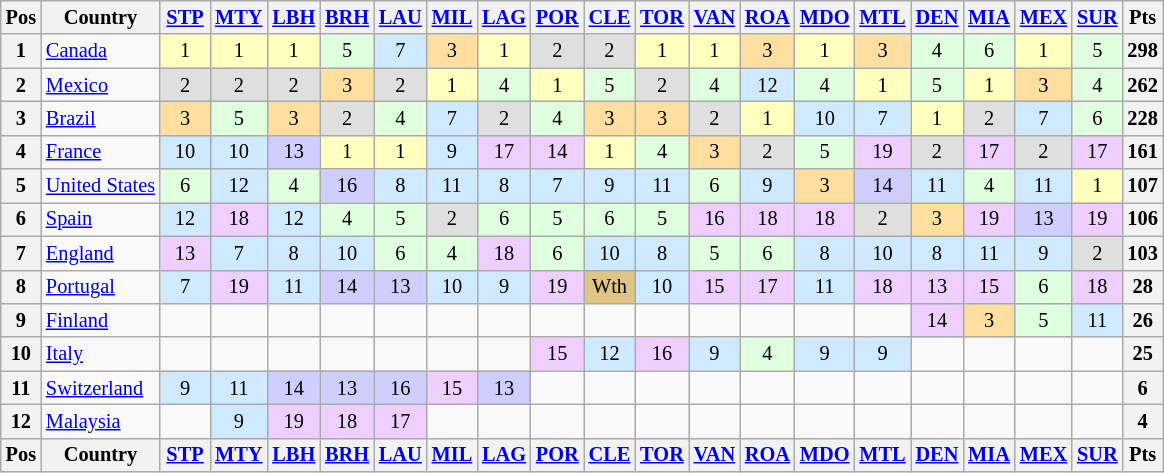<table class="wikitable" style="font-size: 85%;">
<tr valign="top">
<th valign="middle">Pos</th>
<th valign="middle">Country</th>
<th width="27"><a href='#'>STP</a> </th>
<th width="27"><a href='#'>MTY</a> </th>
<th width="27"><a href='#'>LBH</a> </th>
<th width="27"><a href='#'>BRH</a> </th>
<th width="27"><a href='#'>LAU</a> </th>
<th width="27"><a href='#'>MIL</a> </th>
<th width="27"><a href='#'>LAG</a> </th>
<th width="27"><a href='#'>POR</a> </th>
<th width="27"><a href='#'>CLE</a> </th>
<th width="27"><a href='#'>TOR</a> </th>
<th width="27"><a href='#'>VAN</a> </th>
<th width="27"><a href='#'>ROA</a> </th>
<th width="27"><a href='#'>MDO</a> </th>
<th width="27"><a href='#'>MTL</a> </th>
<th width="27"><a href='#'>DEN</a> </th>
<th width="27"><a href='#'>MIA</a> </th>
<th width="27"><a href='#'>MEX</a> </th>
<th width="27"><a href='#'>SUR</a> </th>
<th valign="middle">Pts</th>
</tr>
<tr>
<th>1</th>
<td> <a href='#'>Canada</a></td>
<td style="background:#ffffbf;" align=center>1</td>
<td style="background:#ffffbf;" align=center>1</td>
<td style="background:#ffffbf;" align=center>1</td>
<td style="background:#dfffdf;" align=center>5</td>
<td style="background:#CFEAFF;" align=center>7</td>
<td style="background:#ffdf9f;" align=center>3</td>
<td style="background:#ffffbf;" align=center>1</td>
<td style="background:#dfdfdf;" align=center>2</td>
<td style="background:#dfdfdf;" align=center>2</td>
<td style="background:#ffffbf;" align=center>1</td>
<td style="background:#ffffbf;" align=center>1</td>
<td style="background:#ffdf9f;" align=center>3</td>
<td style="background:#ffffbf;" align=center>1</td>
<td style="background:#ffdf9f;" align=center>3</td>
<td style="background:#dfffdf;" align=center>4</td>
<td style="background:#dfffdf;" align=center>6</td>
<td style="background:#ffffbf;" align=center>1</td>
<td style="background:#dfffdf;" align=center>5</td>
<th>298</th>
</tr>
<tr>
<th>2</th>
<td> <a href='#'>Mexico</a></td>
<td style="background:#dfdfdf;" align=center>2</td>
<td style="background:#dfdfdf;" align=center>2</td>
<td style="background:#DFDFDF;" align=center>2</td>
<td style="background:#ffdf9f;" align=center>3</td>
<td style="background:#dfdfdf;" align=center>2</td>
<td style="background:#ffffbf;" align=center>1</td>
<td style="background:#dfffdf;" align=center>4</td>
<td style="background:#FFFFBF;" align=center>1</td>
<td style="background:#dfffdf;" align=center>5</td>
<td style="background:#dfdfdf;" align=center>2</td>
<td style="background:#dfffdf;" align=center>4</td>
<td style="background:#CFEAFF;" align=center>12</td>
<td style="background:#dfffdf;" align=center>4</td>
<td style="background:#ffffbf;" align=center>1</td>
<td style="background:#DFFFDF;" align=center>5</td>
<td style="background:#ffffbf;" align=center>1</td>
<td style="background:#ffdf9f;" align=center>3</td>
<td style="background:#dfffdf;" align=center>4</td>
<th>262</th>
</tr>
<tr>
<th>3</th>
<td> <a href='#'>Brazil</a></td>
<td style="background:#ffdf9f;" align=center>3</td>
<td style="background:#dfffdf;" align=center>5</td>
<td style="background:#ffdf9f;" align=center>3</td>
<td style="background:#dfdfdf;" align=center>2</td>
<td style="background:#dfffdf;" align=center>4</td>
<td style="background:#CFEAFF;" align=center>7</td>
<td style="background:#dfdfdf;" align=center>2</td>
<td style="background:#dfffdf;" align=center>4</td>
<td style="background:#ffdf9f;" align=center>3</td>
<td style="background:#ffdf9f;" align=center>3</td>
<td style="background:#dfdfdf;" align=center>2</td>
<td style="background:#ffffbf;" align=center>1</td>
<td style="background:#CFEAFF;" align=center>10</td>
<td style="background:#CFEAFF;" align=center>7</td>
<td style="background:#ffffbf;" align=center>1</td>
<td style="background:#dfdfdf;" align=center>2</td>
<td style="background:#CFEAFF;" align=center>7</td>
<td style="background:#dfffdf;" align=center>6</td>
<th>228</th>
</tr>
<tr>
<th>4</th>
<td> <a href='#'>France</a></td>
<td style="background:#CFEAFF;" align=center>10</td>
<td style="background:#CFEAFF;" align=center>10</td>
<td style="background:#cfcfff;" align=center>13</td>
<td style="background:#ffffbf;" align=center>1</td>
<td style="background:#ffffbf;" align=center>1</td>
<td style="background:#CFEAFF;" align=center>9</td>
<td style="background:#efcfff;" align=center>17</td>
<td style="background:#efcfff;" align=center>14</td>
<td style="background:#ffffbf;" align=center>1</td>
<td style="background:#dfffdf;" align=center>4</td>
<td style="background:#ffdf9f;" align=center>3</td>
<td style="background:#dfdfdf;" align=center>2</td>
<td style="background:#dfffdf;" align=center>5</td>
<td style="background:#efcfff;" align=center>19</td>
<td style="background:#dfdfdf;" align=center>2</td>
<td style="background:#efcfff;" align=center>17</td>
<td style="background:#dfdfdf;" align=center>2</td>
<td style="background:#efcfff;" align=center>17</td>
<th>161</th>
</tr>
<tr>
<th>5</th>
<td> <a href='#'>United States</a></td>
<td style="background:#dfffdf;" align=center>6</td>
<td style="background:#CFEAFF;" align=center>12</td>
<td style="background:#dfffdf;" align=center>4</td>
<td style="background:#cfcfff;" align=center>16</td>
<td style="background:#CFEAFF;" align=center>8</td>
<td style="background:#CFEAFF;" align=center>11</td>
<td style="background:#CFEAFF;" align=center>8</td>
<td style="background:#CFEAFF;" align=center>7</td>
<td style="background:#CFEAFF;" align=center>9</td>
<td style="background:#CFEAFF;" align=center>11</td>
<td style="background:#dfffdf;" align=center>6</td>
<td style="background:#CFEAFF;" align=center>9</td>
<td style="background:#ffdf9f;" align=center>3</td>
<td style="background:#cfcfff;" align=center>14</td>
<td style="background:#CFEAFF;" align=center>11</td>
<td style="background:#dfffdf;" align=center>4</td>
<td style="background:#CFEAFF;" align=center>11</td>
<td style="background:#ffffbf;" align=center>1</td>
<th>107</th>
</tr>
<tr>
<th>6</th>
<td> <a href='#'>Spain</a></td>
<td style="background:#CFEAFF;" align=center>12</td>
<td style="background:#efcfff;" align=center>18</td>
<td style="background:#CFEAFF;" align=center>12</td>
<td style="background:#dfffdf;" align=center>4</td>
<td style="background:#dfffdf;" align=center>5</td>
<td style="background:#dfdfdf;" align=center>2</td>
<td style="background:#dfffdf;" align=center>6</td>
<td style="background:#dfffdf;" align=center>5</td>
<td style="background:#dfffdf;" align=center>6</td>
<td style="background:#dfffdf;" align=center>5</td>
<td style="background:#efcfff;" align=center>16</td>
<td style="background:#efcfff;" align=center>18</td>
<td style="background:#efcfff;" align=center>18</td>
<td style="background:#dfdfdf;" align=center>2</td>
<td style="background:#ffdf9f;" align=center>3</td>
<td style="background:#efcfff;" align=center>19</td>
<td style="background:#cfcfff;" align=center>13</td>
<td style="background:#efcfff;" align=center>19</td>
<th>106</th>
</tr>
<tr>
<th>7</th>
<td> <a href='#'>England</a></td>
<td style="background:#efcfff;" align=center>13</td>
<td style="background:#CFEAFF;" align=center>7</td>
<td style="background:#CFEAFF;" align=center>8</td>
<td style="background:#CFEAFF;" align=center>10</td>
<td style="background:#dfffdf;" align=center>6</td>
<td style="background:#dfffdf;" align=center>4</td>
<td style="background:#efcfff;" align=center>18</td>
<td style="background:#dfffdf;" align=center>6</td>
<td style="background:#CFEAFF;" align=center>10</td>
<td style="background:#CFEAFF;" align=center>8</td>
<td style="background:#dfffdf;" align=center>5</td>
<td style="background:#dfffdf;" align=center>6</td>
<td style="background:#CFEAFF;" align=center>8</td>
<td style="background:#CFEAFF;" align=center>10</td>
<td style="background:#CFEAFF;" align=center>8</td>
<td style="background:#CFEAFF;" align=center>11</td>
<td style="background:#CFEAFF;" align=center>9</td>
<td style="background:#dfdfdf;" align=center>2</td>
<th>103</th>
</tr>
<tr>
<th>8</th>
<td> <a href='#'>Portugal</a></td>
<td style="background:#CFEAFF;" align=center>7</td>
<td style="background:#efcfff;" align=center>19</td>
<td style="background:#CFEAFF;" align=center>11</td>
<td style="background:#cfcfff;" align=center>14</td>
<td style="background:#cfcfff;" align=center>13</td>
<td style="background:#CFEAFF;" align=center>10</td>
<td style="background:#CFEAFF;" align=center>9</td>
<td style="background:#efcfff;" align=center>19</td>
<td style="background:#DFC484;" align=center>Wth</td>
<td style="background:#CFEAFF;" align=center>10</td>
<td style="background:#efcfff;" align=center>15</td>
<td style="background:#efcfff;" align=center>17</td>
<td style="background:#CFEAFF;" align=center>11</td>
<td style="background:#efcfff;" align=center>18</td>
<td style="background:#EFCFFF;" align=center>13</td>
<td style="background:#efcfff;" align=center>15</td>
<td style="background:#dfffdf;" align=center>6</td>
<td style="background:#efcfff;" align=center>18</td>
<th>28</th>
</tr>
<tr>
<th>9</th>
<td> <a href='#'>Finland</a></td>
<td></td>
<td></td>
<td></td>
<td></td>
<td></td>
<td></td>
<td></td>
<td></td>
<td></td>
<td></td>
<td></td>
<td></td>
<td></td>
<td></td>
<td style="background:#EFCFFF;" align=center>14</td>
<td style="background:#ffdf9f;" align=center>3</td>
<td style="background:#dfffdf;" align=center>5</td>
<td style="background:#CFEAFF;" align=center>11</td>
<th>26</th>
</tr>
<tr>
<th>10</th>
<td> <a href='#'>Italy</a></td>
<td></td>
<td></td>
<td></td>
<td></td>
<td></td>
<td></td>
<td></td>
<td style="background:#efcfff;" align=center>15</td>
<td style="background:#CFEAFF;" align=center>12</td>
<td style="background:#efcfff;" align=center>16</td>
<td style="background:#CFEAFF;" align=center>9</td>
<td style="background:#dfffdf;" align=center>4</td>
<td style="background:#CFEAFF;" align=center>9</td>
<td style="background:#CFEAFF;" align=center>9</td>
<td></td>
<td></td>
<td></td>
<td></td>
<th>25</th>
</tr>
<tr>
<th>11</th>
<td> <a href='#'>Switzerland</a></td>
<td style="background:#CFEAFF;" align=center>9</td>
<td style="background:#CFEAFF;" align=center>11</td>
<td style="background:#cfcfff;" align=center>14</td>
<td style="background:#cfcfff;" align=center>13</td>
<td style="background:#cfcfff;" align=center>16</td>
<td style="background:#efcfff;" align=center>15</td>
<td style="background:#cfcfff;" align=center>13</td>
<td></td>
<td></td>
<td></td>
<td></td>
<td></td>
<td></td>
<td></td>
<td></td>
<td></td>
<td></td>
<td></td>
<th>6</th>
</tr>
<tr>
<th>12</th>
<td> <a href='#'>Malaysia</a></td>
<td></td>
<td style="background:#CFEAFF;" align=center>9</td>
<td style="background:#efcfff;" align=center>19</td>
<td style="background:#efcfff;" align=center>18</td>
<td style="background:#efcfff;" align=center>17</td>
<td></td>
<td></td>
<td></td>
<td></td>
<td></td>
<td></td>
<td></td>
<td></td>
<td></td>
<td></td>
<td></td>
<td></td>
<td></td>
<th>4</th>
</tr>
<tr style="background: #f9f9f9;" valign="top">
<th valign="middle">Pos</th>
<th valign="middle">Country</th>
<th width="27"><a href='#'>STP</a> </th>
<th width="27"><a href='#'>MTY</a> </th>
<th width="27"><a href='#'>LBH</a> </th>
<th width="27"><a href='#'>BRH</a> </th>
<th width="27"><a href='#'>LAU</a> </th>
<th width="27"><a href='#'>MIL</a> </th>
<th width="27"><a href='#'>LAG</a> </th>
<th width="27"><a href='#'>POR</a> </th>
<th width="27"><a href='#'>CLE</a> </th>
<th width="27"><a href='#'>TOR</a> </th>
<th width="27"><a href='#'>VAN</a> </th>
<th width="27"><a href='#'>ROA</a> </th>
<th width="27"><a href='#'>MDO</a> </th>
<th width="27"><a href='#'>MTL</a> </th>
<th width="27"><a href='#'>DEN</a> </th>
<th width="27"><a href='#'>MIA</a> </th>
<th width="27"><a href='#'>MEX</a> </th>
<th width="27"><a href='#'>SUR</a> </th>
<th valign="middle">Pts</th>
</tr>
</table>
